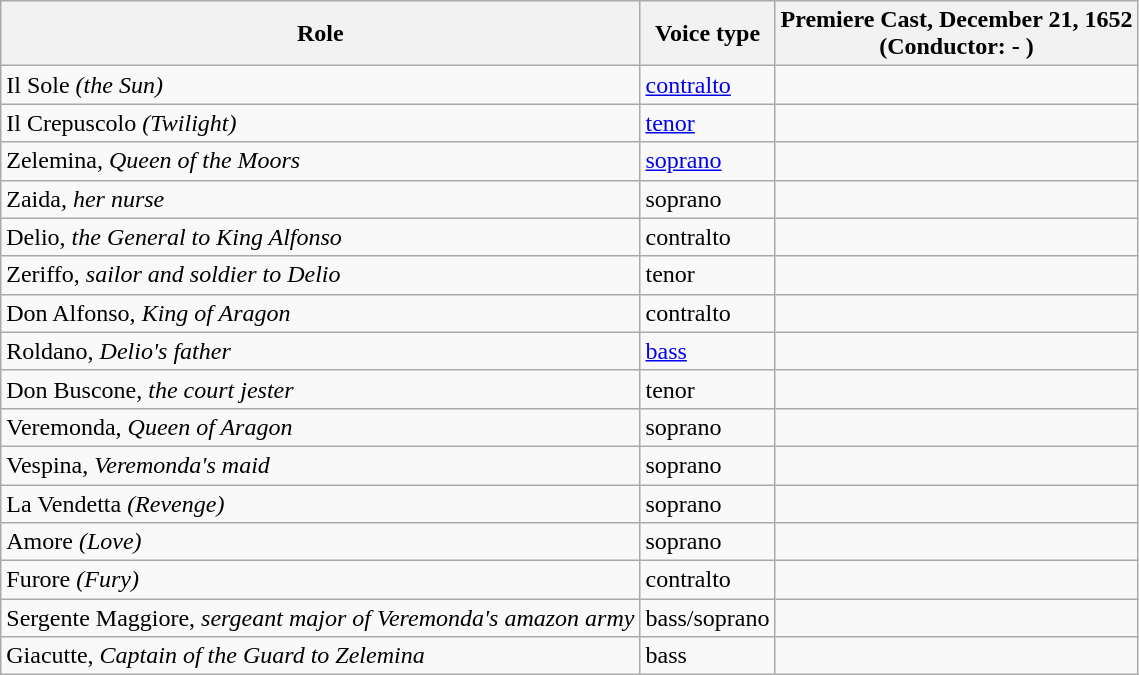<table class="wikitable">
<tr>
<th>Role</th>
<th>Voice type</th>
<th>Premiere Cast, December 21, 1652<br>(Conductor: - )</th>
</tr>
<tr>
<td>Il Sole <em>(the Sun)</em></td>
<td><a href='#'>contralto</a></td>
<td></td>
</tr>
<tr>
<td>Il Crepuscolo <em>(Twilight)</em></td>
<td><a href='#'>tenor</a></td>
<td></td>
</tr>
<tr>
<td>Zelemina, <em>Queen of the Moors</em></td>
<td><a href='#'>soprano</a></td>
<td></td>
</tr>
<tr>
<td>Zaida, <em>her nurse</em></td>
<td>soprano</td>
<td></td>
</tr>
<tr>
<td>Delio, <em>the General to King Alfonso</em></td>
<td>contralto</td>
<td></td>
</tr>
<tr>
<td>Zeriffo, <em>sailor and soldier to Delio</em></td>
<td>tenor</td>
<td></td>
</tr>
<tr>
<td>Don Alfonso, <em>King of Aragon</em></td>
<td>contralto</td>
<td></td>
</tr>
<tr>
<td>Roldano, <em>Delio's father</em></td>
<td><a href='#'>bass</a></td>
<td></td>
</tr>
<tr>
<td>Don Buscone, <em>the court jester</em></td>
<td>tenor</td>
<td></td>
</tr>
<tr>
<td>Veremonda, <em>Queen of Aragon</em></td>
<td>soprano</td>
<td></td>
</tr>
<tr>
<td>Vespina, <em>Veremonda's maid</em></td>
<td>soprano</td>
<td></td>
</tr>
<tr>
<td>La Vendetta <em>(Revenge)</em></td>
<td>soprano</td>
<td></td>
</tr>
<tr>
<td>Amore <em>(Love)</em></td>
<td>soprano</td>
<td></td>
</tr>
<tr>
<td>Furore <em>(Fury)</em></td>
<td>contralto</td>
<td></td>
</tr>
<tr>
<td>Sergente Maggiore, <em>sergeant major of Veremonda's amazon army</em></td>
<td>bass/soprano</td>
<td></td>
</tr>
<tr>
<td>Giacutte, <em>Captain of the Guard to Zelemina</em></td>
<td>bass</td>
<td></td>
</tr>
</table>
